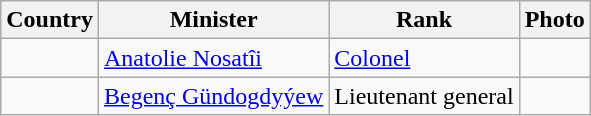<table class="wikitable">
<tr>
<th>Country</th>
<th>Minister</th>
<th>Rank</th>
<th>Photo</th>
</tr>
<tr>
<td></td>
<td><a href='#'>Anatolie Nosatîi</a></td>
<td><a href='#'>Colonel</a></td>
<td></td>
</tr>
<tr>
<td></td>
<td><a href='#'>Begenç Gündogdyýew</a></td>
<td>Lieutenant general</td>
<td></td>
</tr>
</table>
